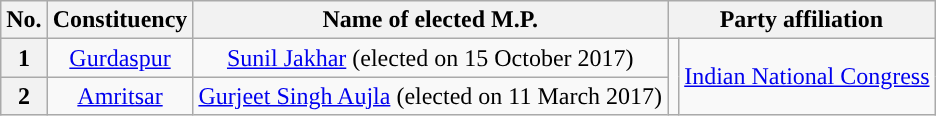<table class="sortable wikitable" style="text-align:center">
<tr>
<th>No.</th>
<th>Constituency</th>
<th>Name of elected M.P.</th>
<th colspan="2">Party affiliation</th>
</tr>
<tr>
<th>1</th>
<td><a href='#'>Gurdaspur</a></td>
<td><a href='#'>Sunil Jakhar</a> (elected on 15 October 2017)</td>
<td rowspan=2 style="background-color: "></td>
<td rowspan=2><a href='#'>Indian National Congress</a></td>
</tr>
<tr>
<th>2</th>
<td><a href='#'>Amritsar</a></td>
<td><a href='#'>Gurjeet Singh Aujla</a> (elected on 11 March 2017)</td>
</tr>
</table>
